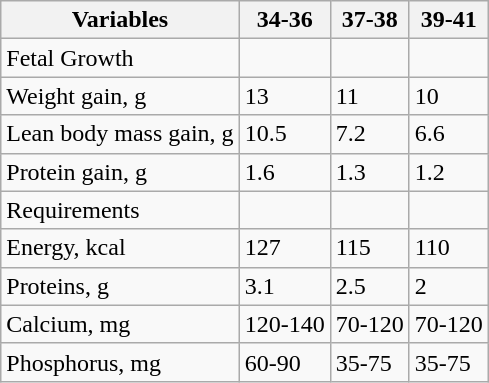<table class="wikitable">
<tr>
<th>Variables</th>
<th>34-36</th>
<th>37-38</th>
<th>39-41</th>
</tr>
<tr>
<td>Fetal Growth</td>
<td></td>
<td></td>
<td></td>
</tr>
<tr>
<td>Weight gain, g</td>
<td>13</td>
<td>11</td>
<td>10</td>
</tr>
<tr>
<td>Lean body mass gain, g</td>
<td>10.5</td>
<td>7.2</td>
<td>6.6</td>
</tr>
<tr>
<td>Protein gain, g</td>
<td>1.6</td>
<td>1.3</td>
<td>1.2</td>
</tr>
<tr>
<td>Requirements</td>
<td></td>
<td></td>
<td></td>
</tr>
<tr>
<td>Energy, kcal</td>
<td>127</td>
<td>115</td>
<td>110</td>
</tr>
<tr>
<td>Proteins, g</td>
<td>3.1</td>
<td>2.5</td>
<td>2</td>
</tr>
<tr>
<td>Calcium, mg</td>
<td>120-140</td>
<td>70-120</td>
<td>70-120</td>
</tr>
<tr>
<td>Phosphorus, mg</td>
<td>60-90</td>
<td>35-75</td>
<td>35-75</td>
</tr>
</table>
